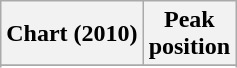<table class="wikitable plainrowheaders sortable">
<tr>
<th scope="col">Chart (2010)</th>
<th scope="col">Peak<br>position</th>
</tr>
<tr>
</tr>
<tr>
</tr>
<tr>
</tr>
<tr>
</tr>
<tr>
</tr>
</table>
